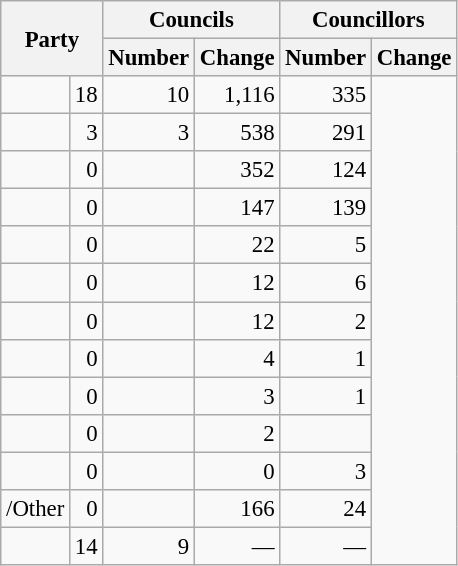<table class="wikitable" style="text-align:right; font-size:95%;">
<tr>
<th colspan="2" rowspan="2">Party</th>
<th colspan="2">Councils</th>
<th colspan="2">Councillors</th>
</tr>
<tr>
<th style="text-align: right;" valign="top">Number</th>
<th valign="top">Change</th>
<th style="text-align: right;" valign="top">Number</th>
<th style="text-align: right;" valign="top">Change</th>
</tr>
<tr>
<td></td>
<td align="right">18</td>
<td align="right">10</td>
<td align="right">1,116</td>
<td align="right">335</td>
</tr>
<tr>
<td></td>
<td align="right">3</td>
<td align="right">3</td>
<td align="right">538</td>
<td align="right">291</td>
</tr>
<tr>
<td></td>
<td align="right">0</td>
<td align="right"></td>
<td align="right">352</td>
<td align="right">124</td>
</tr>
<tr>
<td></td>
<td align="right">0</td>
<td align="right"></td>
<td align="right">147</td>
<td align="right">139</td>
</tr>
<tr>
<td></td>
<td align="right">0</td>
<td align="right"></td>
<td align="right">22</td>
<td align="right">5</td>
</tr>
<tr>
<td></td>
<td align="right">0</td>
<td align="right"></td>
<td align="right">12</td>
<td align="right">6</td>
</tr>
<tr>
<td></td>
<td align="right">0</td>
<td align="right"></td>
<td align="right">12</td>
<td align="right">2</td>
</tr>
<tr>
<td></td>
<td align="right">0</td>
<td align="right"></td>
<td align="right">4</td>
<td align="right">1</td>
</tr>
<tr>
<td></td>
<td align="right">0</td>
<td align="right"></td>
<td align="right">3</td>
<td align="right">1</td>
</tr>
<tr>
<td></td>
<td align="right">0</td>
<td align="right"></td>
<td align="right">2</td>
<td align="right"></td>
</tr>
<tr>
<td></td>
<td align="right">0</td>
<td align="right"></td>
<td align="right">0</td>
<td align="right">3</td>
</tr>
<tr>
<td>/Other</td>
<td align="right">0</td>
<td align="right"></td>
<td align="right">166</td>
<td align="right">24</td>
</tr>
<tr>
<td></td>
<td align="right">14</td>
<td align="right">9</td>
<td align="right">—</td>
<td align="right">—</td>
</tr>
</table>
